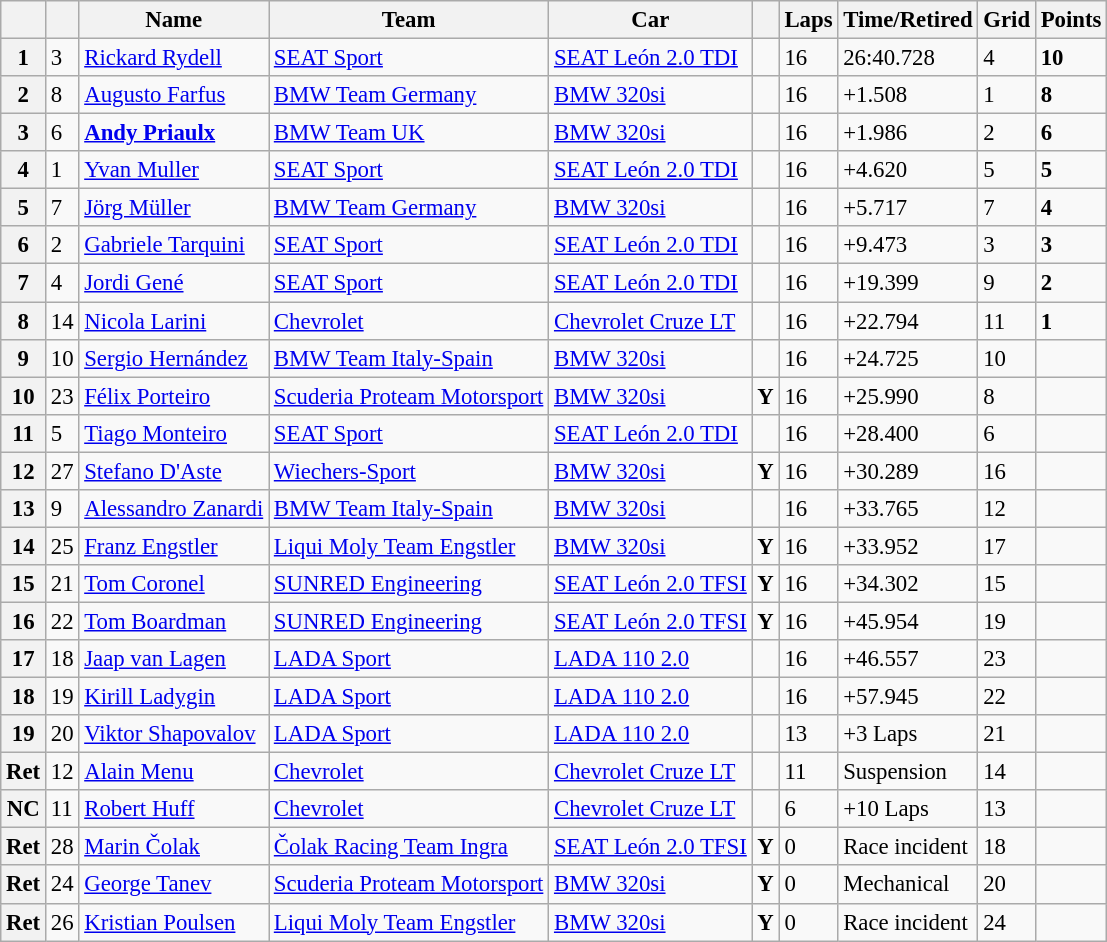<table class="wikitable sortable" style="font-size: 95%;">
<tr>
<th></th>
<th></th>
<th>Name</th>
<th>Team</th>
<th>Car</th>
<th></th>
<th>Laps</th>
<th>Time/Retired</th>
<th>Grid</th>
<th>Points</th>
</tr>
<tr>
<th>1</th>
<td>3</td>
<td> <a href='#'>Rickard Rydell</a></td>
<td><a href='#'>SEAT Sport</a></td>
<td><a href='#'>SEAT León 2.0 TDI</a></td>
<td></td>
<td>16</td>
<td>26:40.728</td>
<td>4</td>
<td><strong>10</strong></td>
</tr>
<tr>
<th>2</th>
<td>8</td>
<td> <a href='#'>Augusto Farfus</a></td>
<td><a href='#'>BMW Team Germany</a></td>
<td><a href='#'>BMW 320si</a></td>
<td></td>
<td>16</td>
<td>+1.508</td>
<td>1</td>
<td><strong>8</strong></td>
</tr>
<tr>
<th>3</th>
<td>6</td>
<td> <strong><a href='#'>Andy Priaulx</a></strong></td>
<td><a href='#'>BMW Team UK</a></td>
<td><a href='#'>BMW 320si</a></td>
<td></td>
<td>16</td>
<td>+1.986</td>
<td>2</td>
<td><strong>6</strong></td>
</tr>
<tr>
<th>4</th>
<td>1</td>
<td> <a href='#'>Yvan Muller</a></td>
<td><a href='#'>SEAT Sport</a></td>
<td><a href='#'>SEAT León 2.0 TDI</a></td>
<td></td>
<td>16</td>
<td>+4.620</td>
<td>5</td>
<td><strong>5</strong></td>
</tr>
<tr>
<th>5</th>
<td>7</td>
<td> <a href='#'>Jörg Müller</a></td>
<td><a href='#'>BMW Team Germany</a></td>
<td><a href='#'>BMW 320si</a></td>
<td></td>
<td>16</td>
<td>+5.717</td>
<td>7</td>
<td><strong>4</strong></td>
</tr>
<tr>
<th>6</th>
<td>2</td>
<td> <a href='#'>Gabriele Tarquini</a></td>
<td><a href='#'>SEAT Sport</a></td>
<td><a href='#'>SEAT León 2.0 TDI</a></td>
<td></td>
<td>16</td>
<td>+9.473</td>
<td>3</td>
<td><strong>3</strong></td>
</tr>
<tr>
<th>7</th>
<td>4</td>
<td> <a href='#'>Jordi Gené</a></td>
<td><a href='#'>SEAT Sport</a></td>
<td><a href='#'>SEAT León 2.0 TDI</a></td>
<td></td>
<td>16</td>
<td>+19.399</td>
<td>9</td>
<td><strong>2</strong></td>
</tr>
<tr>
<th>8</th>
<td>14</td>
<td> <a href='#'>Nicola Larini</a></td>
<td><a href='#'>Chevrolet</a></td>
<td><a href='#'>Chevrolet Cruze LT</a></td>
<td></td>
<td>16</td>
<td>+22.794</td>
<td>11</td>
<td><strong>1</strong></td>
</tr>
<tr>
<th>9</th>
<td>10</td>
<td> <a href='#'>Sergio Hernández</a></td>
<td><a href='#'>BMW Team Italy-Spain</a></td>
<td><a href='#'>BMW 320si</a></td>
<td></td>
<td>16</td>
<td>+24.725</td>
<td>10</td>
<td></td>
</tr>
<tr>
<th>10</th>
<td>23</td>
<td> <a href='#'>Félix Porteiro</a></td>
<td><a href='#'>Scuderia Proteam Motorsport</a></td>
<td><a href='#'>BMW 320si</a></td>
<td align=center><strong><span>Y</span></strong></td>
<td>16</td>
<td>+25.990</td>
<td>8</td>
<td></td>
</tr>
<tr>
<th>11</th>
<td>5</td>
<td> <a href='#'>Tiago Monteiro</a></td>
<td><a href='#'>SEAT Sport</a></td>
<td><a href='#'>SEAT León 2.0 TDI</a></td>
<td></td>
<td>16</td>
<td>+28.400</td>
<td>6</td>
<td></td>
</tr>
<tr>
<th>12</th>
<td>27</td>
<td> <a href='#'>Stefano D'Aste</a></td>
<td><a href='#'>Wiechers-Sport</a></td>
<td><a href='#'>BMW 320si</a></td>
<td align=center><strong><span>Y</span></strong></td>
<td>16</td>
<td>+30.289</td>
<td>16</td>
<td></td>
</tr>
<tr>
<th>13</th>
<td>9</td>
<td> <a href='#'>Alessandro Zanardi</a></td>
<td><a href='#'>BMW Team Italy-Spain</a></td>
<td><a href='#'>BMW 320si</a></td>
<td></td>
<td>16</td>
<td>+33.765</td>
<td>12</td>
<td></td>
</tr>
<tr>
<th>14</th>
<td>25</td>
<td> <a href='#'>Franz Engstler</a></td>
<td><a href='#'>Liqui Moly Team Engstler</a></td>
<td><a href='#'>BMW 320si</a></td>
<td align=center><strong><span>Y</span></strong></td>
<td>16</td>
<td>+33.952</td>
<td>17</td>
<td></td>
</tr>
<tr>
<th>15</th>
<td>21</td>
<td> <a href='#'>Tom Coronel</a></td>
<td><a href='#'>SUNRED Engineering</a></td>
<td><a href='#'>SEAT León 2.0 TFSI</a></td>
<td align=center><strong><span>Y</span></strong></td>
<td>16</td>
<td>+34.302</td>
<td>15</td>
<td></td>
</tr>
<tr>
<th>16</th>
<td>22</td>
<td> <a href='#'>Tom Boardman</a></td>
<td><a href='#'>SUNRED Engineering</a></td>
<td><a href='#'>SEAT León 2.0 TFSI</a></td>
<td align=center><strong><span>Y</span></strong></td>
<td>16</td>
<td>+45.954</td>
<td>19</td>
<td></td>
</tr>
<tr>
<th>17</th>
<td>18</td>
<td> <a href='#'>Jaap van Lagen</a></td>
<td><a href='#'>LADA Sport</a></td>
<td><a href='#'>LADA 110 2.0</a></td>
<td></td>
<td>16</td>
<td>+46.557</td>
<td>23</td>
<td></td>
</tr>
<tr>
<th>18</th>
<td>19</td>
<td> <a href='#'>Kirill Ladygin</a></td>
<td><a href='#'>LADA Sport</a></td>
<td><a href='#'>LADA 110 2.0</a></td>
<td></td>
<td>16</td>
<td>+57.945</td>
<td>22</td>
<td></td>
</tr>
<tr>
<th>19</th>
<td>20</td>
<td> <a href='#'>Viktor Shapovalov</a></td>
<td><a href='#'>LADA Sport</a></td>
<td><a href='#'>LADA 110 2.0</a></td>
<td></td>
<td>13</td>
<td>+3 Laps</td>
<td>21</td>
<td></td>
</tr>
<tr>
<th>Ret</th>
<td>12</td>
<td> <a href='#'>Alain Menu</a></td>
<td><a href='#'>Chevrolet</a></td>
<td><a href='#'>Chevrolet Cruze LT</a></td>
<td></td>
<td>11</td>
<td>Suspension</td>
<td>14</td>
<td></td>
</tr>
<tr>
<th>NC</th>
<td>11</td>
<td> <a href='#'>Robert Huff</a></td>
<td><a href='#'>Chevrolet</a></td>
<td><a href='#'>Chevrolet Cruze LT</a></td>
<td></td>
<td>6</td>
<td>+10 Laps</td>
<td>13</td>
<td></td>
</tr>
<tr>
<th>Ret</th>
<td>28</td>
<td> <a href='#'>Marin Čolak</a></td>
<td><a href='#'>Čolak Racing Team Ingra</a></td>
<td><a href='#'>SEAT León 2.0 TFSI</a></td>
<td align=center><strong><span>Y</span></strong></td>
<td>0</td>
<td>Race incident</td>
<td>18</td>
<td></td>
</tr>
<tr>
<th>Ret</th>
<td>24</td>
<td> <a href='#'>George Tanev</a></td>
<td><a href='#'>Scuderia Proteam Motorsport</a></td>
<td><a href='#'>BMW 320si</a></td>
<td align=center><strong><span>Y</span></strong></td>
<td>0</td>
<td>Mechanical</td>
<td>20</td>
<td></td>
</tr>
<tr>
<th>Ret</th>
<td>26</td>
<td> <a href='#'>Kristian Poulsen</a></td>
<td><a href='#'>Liqui Moly Team Engstler</a></td>
<td><a href='#'>BMW 320si</a></td>
<td align=center><strong><span>Y</span></strong></td>
<td>0</td>
<td>Race incident</td>
<td>24</td>
<td></td>
</tr>
</table>
